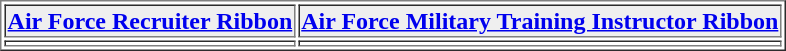<table align="center" border="1"  cellpadding="1">
<tr>
<th style="background:#efefef;"><a href='#'>Air Force Recruiter Ribbon</a></th>
<th style="background:#efefef;"><a href='#'>Air Force Military Training Instructor Ribbon</a></th>
</tr>
<tr>
<td></td>
<td></td>
</tr>
</table>
